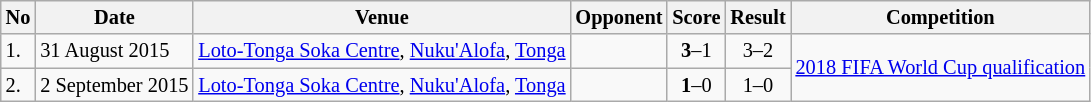<table class="wikitable" style="font-size:85%;">
<tr>
<th>No</th>
<th>Date</th>
<th>Venue</th>
<th>Opponent</th>
<th>Score</th>
<th>Result</th>
<th>Competition</th>
</tr>
<tr>
<td>1.</td>
<td>31 August 2015</td>
<td><a href='#'>Loto-Tonga Soka Centre</a>, <a href='#'>Nuku'Alofa</a>, <a href='#'>Tonga</a></td>
<td></td>
<td align=center><strong>3</strong>–1</td>
<td align=center>3–2</td>
<td rowspan=2><a href='#'>2018 FIFA World Cup qualification</a></td>
</tr>
<tr>
<td>2.</td>
<td>2 September 2015</td>
<td><a href='#'>Loto-Tonga Soka Centre</a>, <a href='#'>Nuku'Alofa</a>, <a href='#'>Tonga</a></td>
<td></td>
<td align=center><strong>1</strong>–0</td>
<td align=center>1–0</td>
</tr>
</table>
